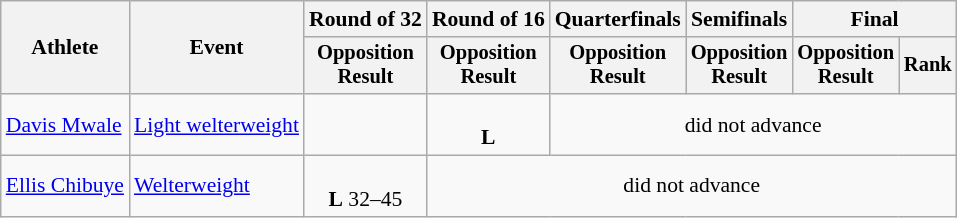<table class="wikitable" style="font-size:90%">
<tr>
<th rowspan="2">Athlete</th>
<th rowspan="2">Event</th>
<th>Round of 32</th>
<th>Round of 16</th>
<th>Quarterfinals</th>
<th>Semifinals</th>
<th colspan=2>Final</th>
</tr>
<tr style="font-size:95%">
<th>Opposition<br>Result</th>
<th>Opposition<br>Result</th>
<th>Opposition<br>Result</th>
<th>Opposition<br>Result</th>
<th>Opposition<br>Result</th>
<th>Rank</th>
</tr>
<tr align=center>
<td align=left><a href='#'>Davis Mwale</a></td>
<td align=left><a href='#'>Light welterweight</a></td>
<td></td>
<td><br><strong>L</strong> </td>
<td colspan=4>did not advance</td>
</tr>
<tr align=center>
<td align=left><a href='#'>Ellis Chibuye</a></td>
<td align=left><a href='#'>Welterweight</a></td>
<td><br><strong>L</strong> 32–45</td>
<td colspan=5>did not advance</td>
</tr>
</table>
